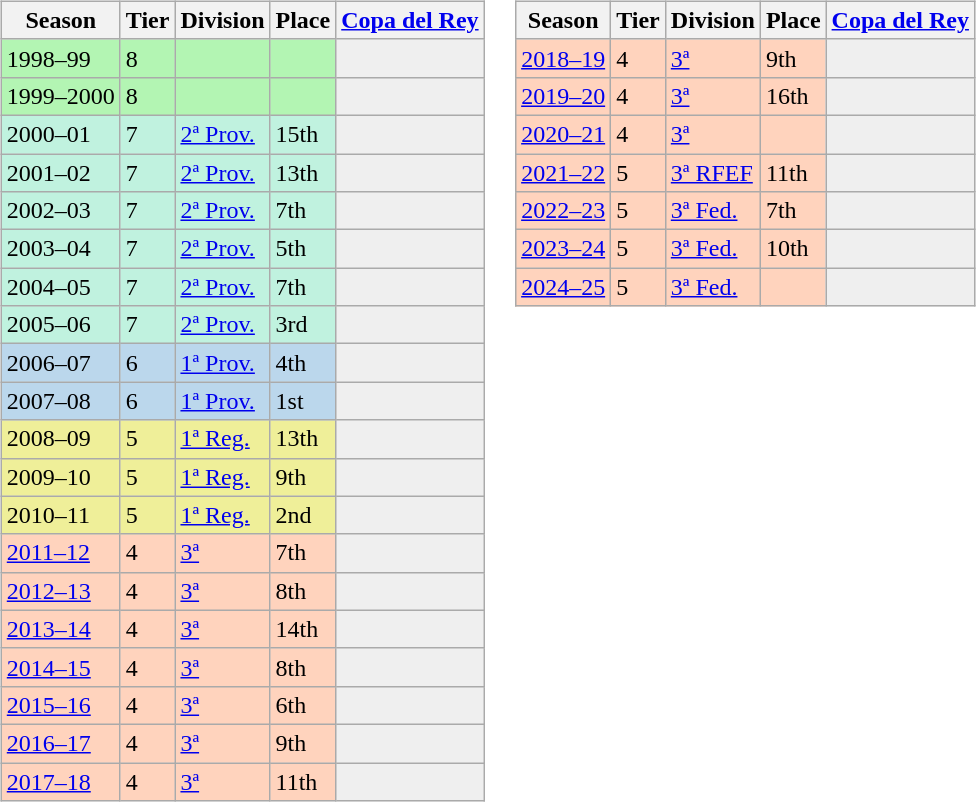<table>
<tr>
<td valign="top" width=0%><br><table class="wikitable">
<tr style="background:#f0f6fa;">
<th>Season</th>
<th>Tier</th>
<th>Division</th>
<th>Place</th>
<th><a href='#'>Copa del Rey</a></th>
</tr>
<tr>
<td style="background:#B3F5B3;">1998–99</td>
<td style="background:#B3F5B3;">8</td>
<td style="background:#B3F5B3;"></td>
<td style="background:#B3F5B3;"></td>
<th style="background:#efefef;"></th>
</tr>
<tr>
<td style="background:#B3F5B3;">1999–2000</td>
<td style="background:#B3F5B3;">8</td>
<td style="background:#B3F5B3;"></td>
<td style="background:#B3F5B3;"></td>
<th style="background:#efefef;"></th>
</tr>
<tr>
<td style="background:#C0F2DF;">2000–01</td>
<td style="background:#C0F2DF;">7</td>
<td style="background:#C0F2DF;"><a href='#'>2ª Prov.</a></td>
<td style="background:#C0F2DF;">15th</td>
<th style="background:#efefef;"></th>
</tr>
<tr>
<td style="background:#C0F2DF;">2001–02</td>
<td style="background:#C0F2DF;">7</td>
<td style="background:#C0F2DF;"><a href='#'>2ª Prov.</a></td>
<td style="background:#C0F2DF;">13th</td>
<th style="background:#efefef;"></th>
</tr>
<tr>
<td style="background:#C0F2DF;">2002–03</td>
<td style="background:#C0F2DF;">7</td>
<td style="background:#C0F2DF;"><a href='#'>2ª Prov.</a></td>
<td style="background:#C0F2DF;">7th</td>
<th style="background:#efefef;"></th>
</tr>
<tr>
<td style="background:#C0F2DF;">2003–04</td>
<td style="background:#C0F2DF;">7</td>
<td style="background:#C0F2DF;"><a href='#'>2ª Prov.</a></td>
<td style="background:#C0F2DF;">5th</td>
<th style="background:#efefef;"></th>
</tr>
<tr>
<td style="background:#C0F2DF;">2004–05</td>
<td style="background:#C0F2DF;">7</td>
<td style="background:#C0F2DF;"><a href='#'>2ª Prov.</a></td>
<td style="background:#C0F2DF;">7th</td>
<th style="background:#efefef;"></th>
</tr>
<tr>
<td style="background:#C0F2DF;">2005–06</td>
<td style="background:#C0F2DF;">7</td>
<td style="background:#C0F2DF;"><a href='#'>2ª Prov.</a></td>
<td style="background:#C0F2DF;">3rd</td>
<th style="background:#efefef;"></th>
</tr>
<tr>
<td style="background:#BBD7EC;">2006–07</td>
<td style="background:#BBD7EC;">6</td>
<td style="background:#BBD7EC;"><a href='#'>1ª Prov.</a></td>
<td style="background:#BBD7EC;">4th</td>
<th style="background:#efefef;"></th>
</tr>
<tr>
<td style="background:#BBD7EC;">2007–08</td>
<td style="background:#BBD7EC;">6</td>
<td style="background:#BBD7EC;"><a href='#'>1ª Prov.</a></td>
<td style="background:#BBD7EC;">1st</td>
<th style="background:#efefef;"></th>
</tr>
<tr>
<td style="background:#EFEF99;">2008–09</td>
<td style="background:#EFEF99;">5</td>
<td style="background:#EFEF99;"><a href='#'>1ª Reg.</a></td>
<td style="background:#EFEF99;">13th</td>
<td style="background:#efefef;"></td>
</tr>
<tr>
<td style="background:#EFEF99;">2009–10</td>
<td style="background:#EFEF99;">5</td>
<td style="background:#EFEF99;"><a href='#'>1ª Reg.</a></td>
<td style="background:#EFEF99;">9th</td>
<td style="background:#efefef;"></td>
</tr>
<tr>
<td style="background:#EFEF99;">2010–11</td>
<td style="background:#EFEF99;">5</td>
<td style="background:#EFEF99;"><a href='#'>1ª Reg.</a></td>
<td style="background:#EFEF99;">2nd</td>
<td style="background:#efefef;"></td>
</tr>
<tr>
<td style="background:#FFD3BD;"><a href='#'>2011–12</a></td>
<td style="background:#FFD3BD;">4</td>
<td style="background:#FFD3BD;"><a href='#'>3ª</a></td>
<td style="background:#FFD3BD;">7th</td>
<td style="background:#efefef;"></td>
</tr>
<tr>
<td style="background:#FFD3BD;"><a href='#'>2012–13</a></td>
<td style="background:#FFD3BD;">4</td>
<td style="background:#FFD3BD;"><a href='#'>3ª</a></td>
<td style="background:#FFD3BD;">8th</td>
<td style="background:#efefef;"></td>
</tr>
<tr>
<td style="background:#FFD3BD;"><a href='#'>2013–14</a></td>
<td style="background:#FFD3BD;">4</td>
<td style="background:#FFD3BD;"><a href='#'>3ª</a></td>
<td style="background:#FFD3BD;">14th</td>
<td style="background:#efefef;"></td>
</tr>
<tr>
<td style="background:#FFD3BD;"><a href='#'>2014–15</a></td>
<td style="background:#FFD3BD;">4</td>
<td style="background:#FFD3BD;"><a href='#'>3ª</a></td>
<td style="background:#FFD3BD;">8th</td>
<td style="background:#efefef;"></td>
</tr>
<tr>
<td style="background:#FFD3BD;"><a href='#'>2015–16</a></td>
<td style="background:#FFD3BD;">4</td>
<td style="background:#FFD3BD;"><a href='#'>3ª</a></td>
<td style="background:#FFD3BD;">6th</td>
<td style="background:#efefef;"></td>
</tr>
<tr>
<td style="background:#FFD3BD;"><a href='#'>2016–17</a></td>
<td style="background:#FFD3BD;">4</td>
<td style="background:#FFD3BD;"><a href='#'>3ª</a></td>
<td style="background:#FFD3BD;">9th</td>
<td style="background:#efefef;"></td>
</tr>
<tr>
<td style="background:#FFD3BD;"><a href='#'>2017–18</a></td>
<td style="background:#FFD3BD;">4</td>
<td style="background:#FFD3BD;"><a href='#'>3ª</a></td>
<td style="background:#FFD3BD;">11th</td>
<td style="background:#efefef;"></td>
</tr>
</table>
</td>
<td valign="top" width=0%><br><table class="wikitable">
<tr style="background:#f0f6fa;">
<th>Season</th>
<th>Tier</th>
<th>Division</th>
<th>Place</th>
<th><a href='#'>Copa del Rey</a></th>
</tr>
<tr>
<td style="background:#FFD3BD;"><a href='#'>2018–19</a></td>
<td style="background:#FFD3BD;">4</td>
<td style="background:#FFD3BD;"><a href='#'>3ª</a></td>
<td style="background:#FFD3BD;">9th</td>
<td style="background:#efefef;"></td>
</tr>
<tr>
<td style="background:#FFD3BD;"><a href='#'>2019–20</a></td>
<td style="background:#FFD3BD;">4</td>
<td style="background:#FFD3BD;"><a href='#'>3ª</a></td>
<td style="background:#FFD3BD;">16th</td>
<td style="background:#efefef;"></td>
</tr>
<tr>
<td style="background:#FFD3BD;"><a href='#'>2020–21</a></td>
<td style="background:#FFD3BD;">4</td>
<td style="background:#FFD3BD;"><a href='#'>3ª</a></td>
<td style="background:#FFD3BD;"></td>
<td style="background:#efefef;"></td>
</tr>
<tr>
<td style="background:#FFD3BD;"><a href='#'>2021–22</a></td>
<td style="background:#FFD3BD;">5</td>
<td style="background:#FFD3BD;"><a href='#'>3ª RFEF</a></td>
<td style="background:#FFD3BD;">11th</td>
<th style="background:#efefef;"></th>
</tr>
<tr>
<td style="background:#FFD3BD;"><a href='#'>2022–23</a></td>
<td style="background:#FFD3BD;">5</td>
<td style="background:#FFD3BD;"><a href='#'>3ª Fed.</a></td>
<td style="background:#FFD3BD;">7th</td>
<th style="background:#efefef;"></th>
</tr>
<tr>
<td style="background:#FFD3BD;"><a href='#'>2023–24</a></td>
<td style="background:#FFD3BD;">5</td>
<td style="background:#FFD3BD;"><a href='#'>3ª Fed.</a></td>
<td style="background:#FFD3BD;">10th</td>
<th style="background:#efefef;"></th>
</tr>
<tr>
<td style="background:#FFD3BD;"><a href='#'>2024–25</a></td>
<td style="background:#FFD3BD;">5</td>
<td style="background:#FFD3BD;"><a href='#'>3ª Fed.</a></td>
<td style="background:#FFD3BD;"></td>
<th style="background:#efefef;"></th>
</tr>
</table>
</td>
</tr>
</table>
